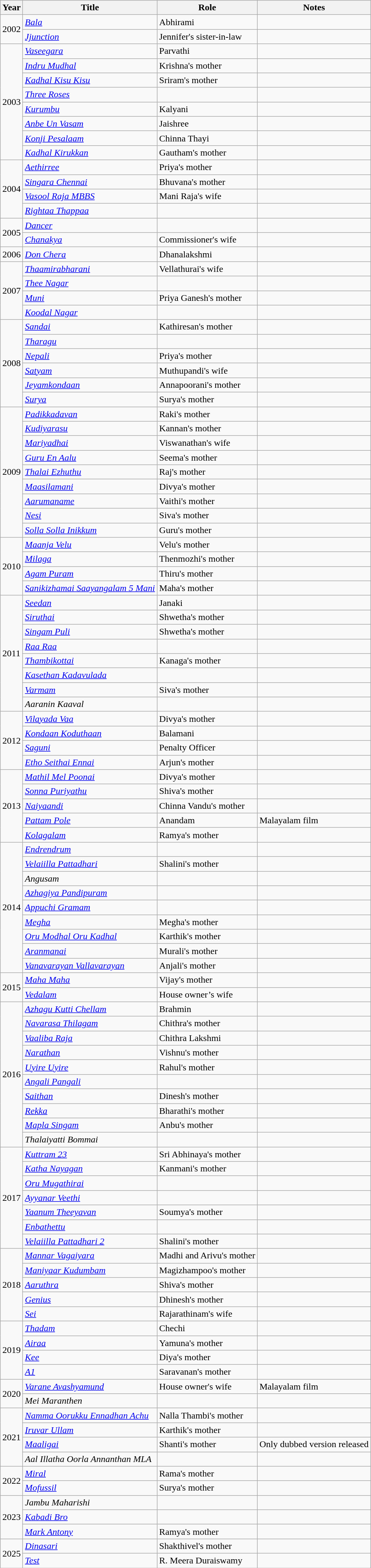<table class="wikitable sortable">
<tr>
<th>Year</th>
<th>Title</th>
<th>Role</th>
<th class="unsortable">Notes</th>
</tr>
<tr>
<td rowspan="2">2002</td>
<td><em><a href='#'>Bala</a></em></td>
<td>Abhirami</td>
<td></td>
</tr>
<tr>
<td><em><a href='#'>Jjunction</a></em></td>
<td>Jennifer's sister-in-law</td>
<td></td>
</tr>
<tr>
<td rowspan="8">2003</td>
<td><em><a href='#'>Vaseegara</a></em></td>
<td>Parvathi</td>
<td></td>
</tr>
<tr>
<td><em><a href='#'>Indru Mudhal</a></em></td>
<td>Krishna's mother</td>
<td></td>
</tr>
<tr>
<td><em><a href='#'>Kadhal Kisu Kisu</a></em></td>
<td>Sriram's mother</td>
<td></td>
</tr>
<tr>
<td><em><a href='#'>Three Roses</a></em></td>
<td></td>
<td></td>
</tr>
<tr>
<td><em><a href='#'>Kurumbu</a></em></td>
<td>Kalyani</td>
<td></td>
</tr>
<tr>
<td><em><a href='#'>Anbe Un Vasam</a></em></td>
<td>Jaishree</td>
<td></td>
</tr>
<tr>
<td><em><a href='#'>Konji Pesalaam</a></em></td>
<td>Chinna Thayi</td>
<td></td>
</tr>
<tr>
<td><em><a href='#'>Kadhal Kirukkan</a></em></td>
<td>Gautham's mother</td>
<td></td>
</tr>
<tr>
<td rowspan="4">2004</td>
<td><em><a href='#'>Aethirree</a></em></td>
<td>Priya's mother</td>
<td></td>
</tr>
<tr>
<td><em><a href='#'>Singara Chennai</a></em></td>
<td>Bhuvana's mother</td>
<td></td>
</tr>
<tr>
<td><em><a href='#'>Vasool Raja MBBS</a></em></td>
<td>Mani Raja's wife</td>
<td></td>
</tr>
<tr>
<td><em><a href='#'>Rightaa Thappaa</a></em></td>
<td></td>
<td></td>
</tr>
<tr>
<td rowspan="2">2005</td>
<td><em><a href='#'>Dancer</a></em></td>
<td></td>
<td></td>
</tr>
<tr>
<td><em><a href='#'>Chanakya</a></em></td>
<td>Commissioner's wife</td>
<td></td>
</tr>
<tr>
<td>2006</td>
<td><em><a href='#'>Don Chera</a></em></td>
<td>Dhanalakshmi</td>
<td></td>
</tr>
<tr>
<td rowspan="4">2007</td>
<td><em><a href='#'>Thaamirabharani</a></em></td>
<td>Vellathurai's wife</td>
<td></td>
</tr>
<tr>
<td><em><a href='#'>Thee Nagar</a></em></td>
<td></td>
<td></td>
</tr>
<tr>
<td><em><a href='#'>Muni</a></em></td>
<td>Priya Ganesh's mother</td>
<td></td>
</tr>
<tr>
<td><em><a href='#'>Koodal Nagar</a></em></td>
<td></td>
<td></td>
</tr>
<tr>
<td rowspan="6">2008</td>
<td><em><a href='#'>Sandai</a></em></td>
<td>Kathiresan's mother</td>
<td></td>
</tr>
<tr>
<td><em><a href='#'>Tharagu</a></em></td>
<td></td>
<td></td>
</tr>
<tr>
<td><em><a href='#'>Nepali</a></em></td>
<td>Priya's mother</td>
<td></td>
</tr>
<tr>
<td><em><a href='#'>Satyam</a></em></td>
<td>Muthupandi's wife</td>
<td></td>
</tr>
<tr>
<td><em><a href='#'>Jeyamkondaan</a></em></td>
<td>Annapoorani's mother</td>
<td></td>
</tr>
<tr>
<td><em><a href='#'>Surya</a></em></td>
<td>Surya's mother</td>
<td></td>
</tr>
<tr>
<td rowspan="9">2009</td>
<td><em><a href='#'>Padikkadavan</a></em></td>
<td>Raki's mother</td>
<td></td>
</tr>
<tr>
<td><em><a href='#'>Kudiyarasu</a></em></td>
<td>Kannan's mother</td>
<td></td>
</tr>
<tr>
<td><em><a href='#'>Mariyadhai</a></em></td>
<td>Viswanathan's wife</td>
<td></td>
</tr>
<tr>
<td><em><a href='#'>Guru En Aalu</a></em></td>
<td>Seema's mother</td>
<td></td>
</tr>
<tr>
<td><em><a href='#'>Thalai Ezhuthu</a></em></td>
<td>Raj's mother</td>
<td></td>
</tr>
<tr>
<td><em><a href='#'>Maasilamani</a></em></td>
<td>Divya's mother</td>
<td></td>
</tr>
<tr>
<td><em><a href='#'>Aarumaname</a></em></td>
<td>Vaithi's mother</td>
<td></td>
</tr>
<tr>
<td><em><a href='#'>Nesi</a></em></td>
<td>Siva's mother</td>
<td></td>
</tr>
<tr>
<td><em><a href='#'>Solla Solla Inikkum</a></em></td>
<td>Guru's mother</td>
<td></td>
</tr>
<tr>
<td rowspan="4">2010</td>
<td><em><a href='#'>Maanja Velu</a></em></td>
<td>Velu's mother</td>
<td></td>
</tr>
<tr>
<td><em><a href='#'>Milaga</a></em></td>
<td>Thenmozhi's mother</td>
<td></td>
</tr>
<tr>
<td><em><a href='#'>Agam Puram</a></em></td>
<td>Thiru's mother</td>
<td></td>
</tr>
<tr>
<td><em><a href='#'>Sanikizhamai Saayangalam 5 Mani</a></em></td>
<td>Maha's mother</td>
<td></td>
</tr>
<tr>
<td rowspan="8">2011</td>
<td><em><a href='#'>Seedan</a></em></td>
<td>Janaki</td>
<td></td>
</tr>
<tr>
<td><em><a href='#'>Siruthai</a></em></td>
<td>Shwetha's mother</td>
<td></td>
</tr>
<tr>
<td><em><a href='#'>Singam Puli</a></em></td>
<td>Shwetha's mother</td>
<td></td>
</tr>
<tr>
<td><em><a href='#'>Raa Raa</a></em></td>
<td></td>
<td></td>
</tr>
<tr>
<td><em><a href='#'>Thambikottai</a></em></td>
<td>Kanaga's mother</td>
<td></td>
</tr>
<tr>
<td><em><a href='#'>Kasethan Kadavulada</a></em></td>
<td></td>
<td></td>
</tr>
<tr>
<td><em><a href='#'>Varmam</a></em></td>
<td>Siva's mother</td>
<td></td>
</tr>
<tr>
<td><em>Aaranin Kaaval</em></td>
<td></td>
<td></td>
</tr>
<tr>
<td rowspan="4">2012</td>
<td><em><a href='#'>Vilayada Vaa</a></em></td>
<td>Divya's mother</td>
<td></td>
</tr>
<tr>
<td><em><a href='#'>Kondaan Koduthaan</a></em></td>
<td>Balamani</td>
<td></td>
</tr>
<tr>
<td><em><a href='#'>Saguni</a></em></td>
<td>Penalty Officer</td>
<td></td>
</tr>
<tr>
<td><em><a href='#'>Etho Seithai Ennai</a></em></td>
<td>Arjun's mother</td>
<td></td>
</tr>
<tr>
<td rowspan="5">2013</td>
<td><em><a href='#'>Mathil Mel Poonai</a></em></td>
<td>Divya's mother</td>
<td></td>
</tr>
<tr>
<td><em><a href='#'>Sonna Puriyathu</a></em></td>
<td>Shiva's mother</td>
<td></td>
</tr>
<tr>
<td><em><a href='#'>Naiyaandi</a></em></td>
<td>Chinna Vandu's mother</td>
<td></td>
</tr>
<tr>
<td><em><a href='#'>Pattam Pole</a></em></td>
<td>Anandam</td>
<td>Malayalam film</td>
</tr>
<tr>
<td><em><a href='#'>Kolagalam</a></em></td>
<td>Ramya's mother</td>
<td></td>
</tr>
<tr>
<td rowspan="9">2014</td>
<td><em><a href='#'>Endrendrum</a></em></td>
<td></td>
<td></td>
</tr>
<tr>
<td><em><a href='#'>Velaiilla Pattadhari</a></em></td>
<td>Shalini's mother</td>
<td></td>
</tr>
<tr>
<td><em>Angusam</em></td>
<td></td>
<td></td>
</tr>
<tr>
<td><em><a href='#'>Azhagiya Pandipuram</a></em></td>
<td></td>
<td></td>
</tr>
<tr>
<td><em><a href='#'>Appuchi Gramam</a></em></td>
<td></td>
<td></td>
</tr>
<tr>
<td><em><a href='#'>Megha</a></em></td>
<td>Megha's mother</td>
<td></td>
</tr>
<tr>
<td><em><a href='#'>Oru Modhal Oru Kadhal</a></em></td>
<td>Karthik's mother</td>
<td></td>
</tr>
<tr>
<td><em><a href='#'>Aranmanai</a></em></td>
<td>Murali's mother</td>
<td></td>
</tr>
<tr>
<td><em><a href='#'>Vanavarayan Vallavarayan</a></em></td>
<td>Anjali's mother</td>
<td></td>
</tr>
<tr>
<td rowspan="2">2015</td>
<td><em><a href='#'>Maha Maha</a></em></td>
<td>Vijay's mother</td>
<td></td>
</tr>
<tr>
<td><em><a href='#'>Vedalam</a></em></td>
<td>House owner’s wife</td>
<td></td>
</tr>
<tr>
<td rowspan="10">2016</td>
<td><em><a href='#'>Azhagu Kutti Chellam</a></em></td>
<td>Brahmin</td>
<td></td>
</tr>
<tr>
<td><em><a href='#'>Navarasa Thilagam</a></em></td>
<td>Chithra's mother</td>
<td></td>
</tr>
<tr>
<td><em><a href='#'>Vaaliba Raja</a></em></td>
<td>Chithra Lakshmi</td>
<td></td>
</tr>
<tr>
<td><em><a href='#'>Narathan</a></em></td>
<td>Vishnu's mother</td>
<td></td>
</tr>
<tr>
<td><em><a href='#'>Uyire Uyire</a></em></td>
<td>Rahul's mother</td>
<td></td>
</tr>
<tr>
<td><em><a href='#'>Angali Pangali</a></em></td>
<td></td>
<td></td>
</tr>
<tr>
<td><em><a href='#'>Saithan</a></em></td>
<td>Dinesh's mother</td>
<td></td>
</tr>
<tr>
<td><em><a href='#'>Rekka</a></em></td>
<td>Bharathi's mother</td>
<td></td>
</tr>
<tr>
<td><em><a href='#'>Mapla Singam</a></em></td>
<td>Anbu's mother</td>
<td></td>
</tr>
<tr>
<td><em>Thalaiyatti Bommai</em></td>
<td></td>
<td></td>
</tr>
<tr>
<td rowspan="7">2017</td>
<td><em><a href='#'>Kuttram 23</a></em></td>
<td>Sri Abhinaya's mother</td>
<td></td>
</tr>
<tr>
<td><em><a href='#'>Katha Nayagan</a></em></td>
<td>Kanmani's mother</td>
<td></td>
</tr>
<tr>
<td><em><a href='#'>Oru Mugathirai</a></em></td>
<td></td>
<td></td>
</tr>
<tr>
<td><em><a href='#'>Ayyanar Veethi</a></em></td>
<td></td>
<td></td>
</tr>
<tr>
<td><em><a href='#'>Yaanum Theeyavan</a></em></td>
<td>Soumya's mother</td>
<td></td>
</tr>
<tr>
<td><em><a href='#'>Enbathettu</a></em></td>
<td></td>
<td></td>
</tr>
<tr>
<td><em><a href='#'>Velaiilla Pattadhari 2</a></em></td>
<td>Shalini's mother</td>
<td></td>
</tr>
<tr>
<td rowspan="5">2018</td>
<td><em><a href='#'>Mannar Vagaiyara</a></em></td>
<td>Madhi and Arivu's mother</td>
<td></td>
</tr>
<tr>
<td><em><a href='#'>Maniyaar Kudumbam</a></em></td>
<td>Magizhampoo's mother</td>
<td></td>
</tr>
<tr>
<td><em><a href='#'>Aaruthra</a></em></td>
<td>Shiva's mother</td>
<td></td>
</tr>
<tr>
<td><em><a href='#'>Genius</a></em></td>
<td>Dhinesh's mother</td>
<td></td>
</tr>
<tr>
<td><em><a href='#'>Sei</a></em></td>
<td>Rajarathinam's wife</td>
<td></td>
</tr>
<tr>
<td rowspan="4">2019</td>
<td><em><a href='#'>Thadam</a></em></td>
<td>Chechi</td>
<td></td>
</tr>
<tr>
<td><em><a href='#'>Airaa</a></em></td>
<td>Yamuna's mother</td>
<td></td>
</tr>
<tr>
<td><em><a href='#'>Kee</a></em></td>
<td>Diya's mother</td>
<td></td>
</tr>
<tr>
<td><em><a href='#'>A1</a></em></td>
<td>Saravanan's mother</td>
<td></td>
</tr>
<tr>
<td rowspan="2">2020</td>
<td><em><a href='#'>Varane Avashyamund</a></em></td>
<td>House owner's wife</td>
<td>Malayalam film</td>
</tr>
<tr>
<td><em>Mei Maranthen</em></td>
<td></td>
<td></td>
</tr>
<tr>
<td rowspan="4">2021</td>
<td><em><a href='#'>Namma Oorukku Ennadhan Achu</a></em></td>
<td>Nalla Thambi's mother</td>
<td></td>
</tr>
<tr>
<td><em><a href='#'>Iruvar Ullam</a></em></td>
<td>Karthik's mother</td>
<td></td>
</tr>
<tr>
<td><em><a href='#'>Maaligai</a></em></td>
<td>Shanti's mother</td>
<td>Only dubbed version released</td>
</tr>
<tr>
<td><em>Aal Illatha Oorla Annanthan MLA</em></td>
<td></td>
<td></td>
</tr>
<tr>
<td rowspan="2">2022</td>
<td><em><a href='#'>Miral</a></em></td>
<td>Rama's mother</td>
<td></td>
</tr>
<tr>
<td><em><a href='#'>Mofussil</a></em></td>
<td>Surya's mother</td>
<td></td>
</tr>
<tr>
<td rowspan="3">2023</td>
<td><em>Jambu Maharishi</em></td>
<td></td>
<td></td>
</tr>
<tr>
<td><em><a href='#'>Kabadi Bro</a></em></td>
<td></td>
<td></td>
</tr>
<tr>
<td><em><a href='#'>Mark Antony</a></em></td>
<td>Ramya's mother</td>
<td></td>
</tr>
<tr>
<td rowspan="2">2025</td>
<td><em><a href='#'>Dinasari</a></em></td>
<td>Shakthivel's mother</td>
<td></td>
</tr>
<tr>
<td><em><a href='#'>Test</a></em></td>
<td>R. Meera Duraiswamy</td>
<td></td>
</tr>
</table>
